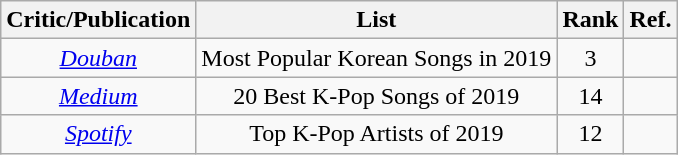<table class="sortable wikitable">
<tr>
<th>Critic/Publication</th>
<th>List</th>
<th>Rank</th>
<th>Ref.</th>
</tr>
<tr>
<td align="center"><em><a href='#'>Douban</a></em></td>
<td align="center">Most Popular Korean Songs in 2019</td>
<td align="center">3</td>
<td></td>
</tr>
<tr>
<td align="center"><a href='#'><em>Medium</em></a></td>
<td align="center">20 Best K-Pop Songs of 2019</td>
<td align="center">14</td>
<td></td>
</tr>
<tr>
<td align="center"><em><a href='#'>Spotify</a></em></td>
<td align="center">Top K-Pop Artists of 2019</td>
<td align="center">12</td>
<td></td>
</tr>
</table>
